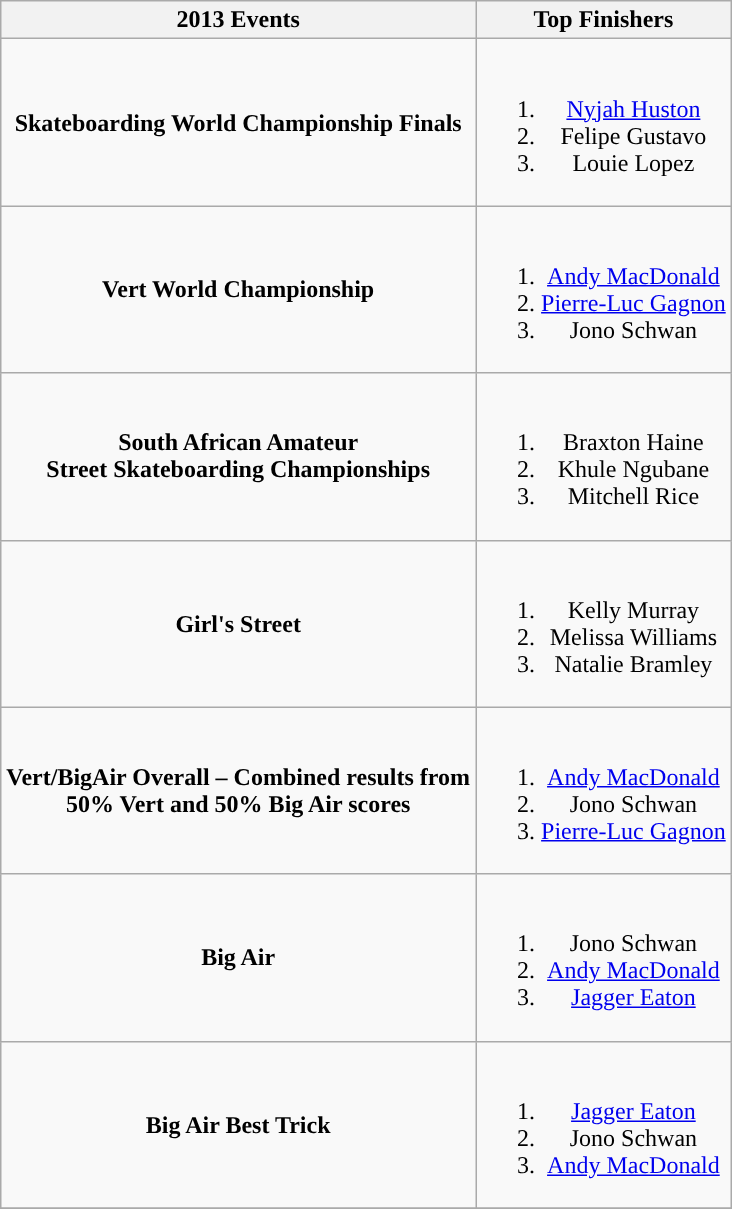<table class="wikitable plainrowheaders" style="text-align:center;">
<tr>
<th scope="col" rowspan="1">2013 Events</th>
<th scope="col" rowspan="1">Top Finishers</th>
</tr>
<tr>
<td rowspan="1"><strong>Skateboarding World Championship Finals</strong></td>
<td><br><ol><li> <a href='#'>Nyjah Huston</a></li><li> Felipe Gustavo</li><li> Louie Lopez</li></ol></td>
</tr>
<tr>
<td rowspan="1"><strong>Vert World Championship</strong></td>
<td><br><ol><li> <a href='#'>Andy MacDonald</a></li><li> <a href='#'>Pierre-Luc Gagnon</a></li><li> Jono Schwan</li></ol></td>
</tr>
<tr>
<td rowspan="1"><strong>South African Amateur</strong><br><strong>Street Skateboarding Championships</strong></td>
<td><br><ol><li> Braxton Haine</li><li> Khule Ngubane</li><li> Mitchell Rice</li></ol></td>
</tr>
<tr>
<td rowspan="1"><strong>Girl's Street</strong></td>
<td><br><ol><li> Kelly Murray</li><li> Melissa Williams</li><li> Natalie Bramley</li></ol></td>
</tr>
<tr>
<td rowspan="1"><strong>Vert/BigAir Overall – Combined results from</strong><br><strong>50% Vert and 50% Big Air scores</strong></td>
<td><br><ol><li> <a href='#'>Andy MacDonald</a></li><li> Jono Schwan</li><li> <a href='#'>Pierre-Luc Gagnon</a></li></ol></td>
</tr>
<tr>
<td rowspan="1"><strong>Big Air</strong></td>
<td><br><ol><li> Jono Schwan</li><li> <a href='#'>Andy MacDonald</a></li><li> <a href='#'>Jagger Eaton</a></li></ol></td>
</tr>
<tr>
<td rowspan="1"><strong>Big Air Best Trick</strong></td>
<td><br><ol><li> <a href='#'>Jagger Eaton</a></li><li> Jono Schwan</li><li> <a href='#'>Andy MacDonald</a></li></ol></td>
</tr>
<tr>
</tr>
</table>
